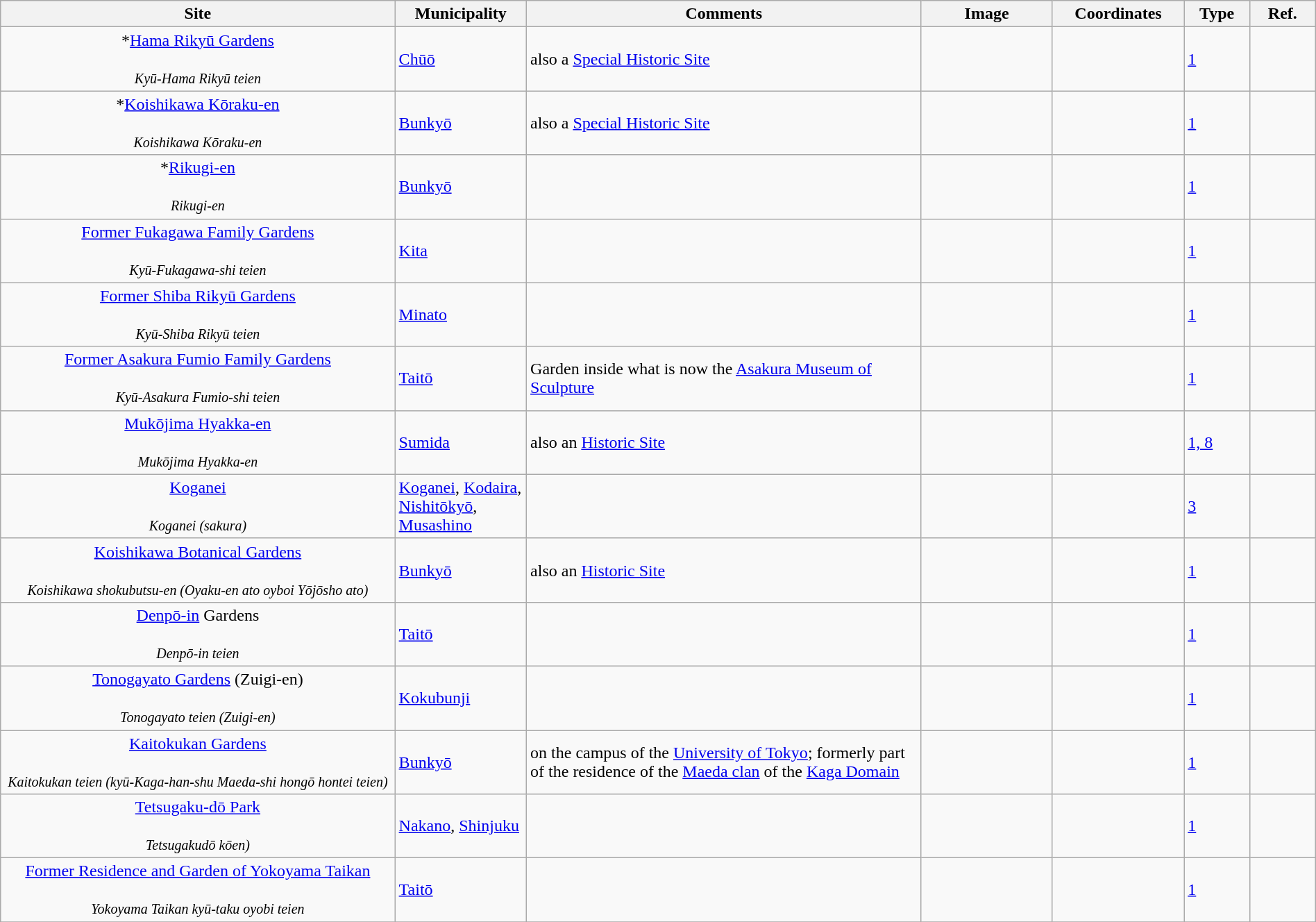<table class="wikitable sortable"  style="width:100%;">
<tr>
<th width="30%" align="left">Site</th>
<th width="10%" align="left">Municipality</th>
<th width="30%" align="left" class="unsortable">Comments</th>
<th width="10%" align="left"  class="unsortable">Image</th>
<th width="10%" align="left" class="unsortable">Coordinates</th>
<th width="5%" align="left">Type</th>
<th width="5%" align="left"  class="unsortable">Ref.</th>
</tr>
<tr>
<td align="center">*<a href='#'>Hama Rikyū Gardens</a><br><br><small><em>Kyū-Hama Rikyū teien</em></small></td>
<td><a href='#'>Chūō</a></td>
<td>also a <a href='#'>Special Historic Site</a></td>
<td></td>
<td></td>
<td><a href='#'>1</a></td>
<td></td>
</tr>
<tr>
<td align="center">*<a href='#'>Koishikawa Kōraku-en</a><br><br><small><em>Koishikawa Kōraku-en</em></small></td>
<td><a href='#'>Bunkyō</a></td>
<td>also a <a href='#'>Special Historic Site</a></td>
<td></td>
<td></td>
<td><a href='#'>1</a></td>
<td></td>
</tr>
<tr>
<td align="center">*<a href='#'>Rikugi-en</a><br><br><small><em>Rikugi-en</em></small></td>
<td><a href='#'>Bunkyō</a></td>
<td></td>
<td></td>
<td></td>
<td><a href='#'>1</a></td>
<td></td>
</tr>
<tr>
<td align="center"><a href='#'>Former Fukagawa Family Gardens</a><br><br><small><em>Kyū-Fukagawa-shi teien</em></small></td>
<td><a href='#'>Kita</a></td>
<td></td>
<td></td>
<td></td>
<td><a href='#'>1</a></td>
<td></td>
</tr>
<tr>
<td align="center"><a href='#'>Former Shiba Rikyū Gardens</a><br><br><small><em>Kyū-Shiba Rikyū teien</em></small></td>
<td><a href='#'>Minato</a></td>
<td></td>
<td></td>
<td></td>
<td><a href='#'>1</a></td>
<td></td>
</tr>
<tr>
<td align="center"><a href='#'>Former Asakura Fumio Family Gardens</a><br><br><small><em>Kyū-Asakura Fumio-shi teien</em></small></td>
<td><a href='#'>Taitō</a></td>
<td>Garden inside what is now the <a href='#'>Asakura Museum of Sculpture</a></td>
<td></td>
<td></td>
<td><a href='#'>1</a></td>
<td></td>
</tr>
<tr>
<td align="center"><a href='#'>Mukōjima Hyakka-en</a><br><br><small><em>Mukōjima Hyakka-en</em></small></td>
<td><a href='#'>Sumida</a></td>
<td>also an <a href='#'>Historic Site</a></td>
<td></td>
<td></td>
<td><a href='#'>1, 8</a></td>
<td></td>
</tr>
<tr>
<td align="center"><a href='#'>Koganei</a><br><br><small><em>Koganei (sakura)</em></small></td>
<td><a href='#'>Koganei</a>, <a href='#'>Kodaira</a>, <a href='#'>Nishitōkyō</a>, <a href='#'>Musashino</a></td>
<td></td>
<td></td>
<td></td>
<td><a href='#'>3</a></td>
<td></td>
</tr>
<tr>
<td align="center"><a href='#'>Koishikawa Botanical Gardens</a><br><br><small><em>Koishikawa shokubutsu-en (Oyaku-en ato oyboi Yōjōsho ato)</em></small></td>
<td><a href='#'>Bunkyō</a></td>
<td>also an <a href='#'>Historic Site</a></td>
<td></td>
<td></td>
<td><a href='#'>1</a></td>
<td></td>
</tr>
<tr>
<td align="center"><a href='#'>Denpō-in</a> Gardens<br><br><small><em>Denpō-in teien</em></small></td>
<td><a href='#'>Taitō</a></td>
<td></td>
<td></td>
<td></td>
<td><a href='#'>1</a></td>
<td></td>
</tr>
<tr>
<td align="center"><a href='#'>Tonogayato Gardens</a> (Zuigi-en)<br><br><small><em>Tonogayato teien (Zuigi-en)</em></small></td>
<td><a href='#'>Kokubunji</a></td>
<td></td>
<td></td>
<td></td>
<td><a href='#'>1</a></td>
<td></td>
</tr>
<tr>
<td align="center"><a href='#'>Kaitokukan Gardens</a><br><br><small><em>Kaitokukan teien (kyū-Kaga-han-shu Maeda-shi hongō hontei teien)</em></small></td>
<td><a href='#'>Bunkyō</a></td>
<td>on the campus of the <a href='#'>University of Tokyo</a>; formerly part of the residence of the <a href='#'>Maeda clan</a> of the <a href='#'>Kaga Domain</a></td>
<td></td>
<td></td>
<td><a href='#'>1</a></td>
<td></td>
</tr>
<tr>
<td align="center"><a href='#'>Tetsugaku-dō Park</a><br><br><small><em>Tetsugakudō kōen)</em></small></td>
<td><a href='#'>Nakano</a>, <a href='#'>Shinjuku</a></td>
<td></td>
<td></td>
<td></td>
<td><a href='#'>1</a></td>
<td></td>
</tr>
<tr>
<td align="center"><a href='#'>Former Residence and Garden of Yokoyama Taikan</a><br><br><small><em>Yokoyama Taikan kyū-taku oyobi teien</em></small></td>
<td><a href='#'>Taitō</a></td>
<td></td>
<td></td>
<td></td>
<td><a href='#'>1</a></td>
<td></td>
</tr>
<tr>
</tr>
</table>
